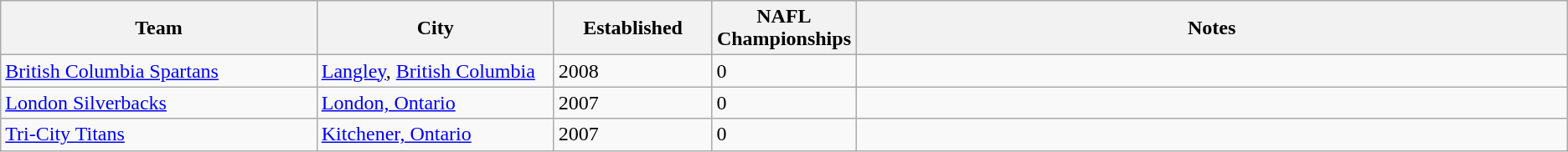<table class="wikitable">
<tr>
<th bgcolor="#DDDDFF" width="20%">Team</th>
<th bgcolor="#DDDDFF" width="15%">City</th>
<th bgcolor="#DDDDFF" width="10%">Established</th>
<th bgcolor="#DDDDFF" width="5%">NAFL Championships</th>
<th bgcolor="#DDDDFF" width="45%">Notes</th>
</tr>
<tr>
<td><a href='#'>British Columbia Spartans</a></td>
<td><a href='#'>Langley</a>, <a href='#'>British Columbia</a></td>
<td>2008</td>
<td>0</td>
<td></td>
</tr>
<tr>
<td><a href='#'>London Silverbacks</a></td>
<td><a href='#'>London, Ontario</a></td>
<td>2007</td>
<td>0</td>
<td></td>
</tr>
<tr>
<td><a href='#'>Tri-City Titans</a></td>
<td><a href='#'>Kitchener, Ontario</a></td>
<td>2007</td>
<td>0</td>
<td></td>
</tr>
</table>
